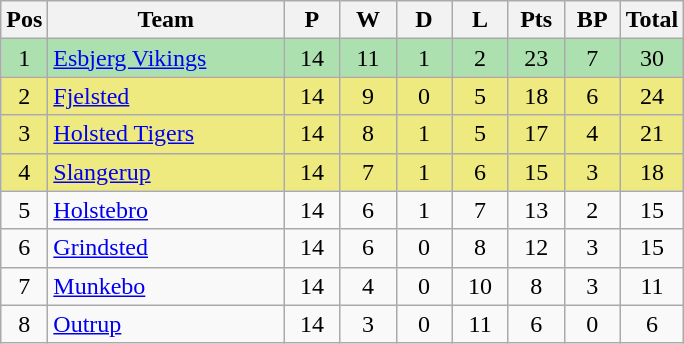<table class="wikitable" style="font-size: 100%">
<tr>
<th width=20>Pos</th>
<th width=150>Team</th>
<th width=30>P</th>
<th width=30>W</th>
<th width=30>D</th>
<th width=30>L</th>
<th width=30>Pts</th>
<th width=30>BP</th>
<th width=30>Total</th>
</tr>
<tr align=center style="background:#ACE1AF;">
<td>1</td>
<td align="left"><a href='#'>Esbjerg Vikings</a></td>
<td>14</td>
<td>11</td>
<td>1</td>
<td>2</td>
<td>23</td>
<td>7</td>
<td>30</td>
</tr>
<tr align=center style="background:#EEEA80;">
<td>2</td>
<td align="left"><a href='#'>Fjelsted</a></td>
<td>14</td>
<td>9</td>
<td>0</td>
<td>5</td>
<td>18</td>
<td>6</td>
<td>24</td>
</tr>
<tr align=center style="background:#EEEA80;">
<td>3</td>
<td align="left"><a href='#'>Holsted Tigers</a></td>
<td>14</td>
<td>8</td>
<td>1</td>
<td>5</td>
<td>17</td>
<td>4</td>
<td>21</td>
</tr>
<tr align=center style="background:#EEEA80;">
<td>4</td>
<td align="left"><a href='#'>Slangerup</a></td>
<td>14</td>
<td>7</td>
<td>1</td>
<td>6</td>
<td>15</td>
<td>3</td>
<td>18</td>
</tr>
<tr align=center>
<td>5</td>
<td align="left"><a href='#'>Holstebro</a></td>
<td>14</td>
<td>6</td>
<td>1</td>
<td>7</td>
<td>13</td>
<td>2</td>
<td>15</td>
</tr>
<tr align=center>
<td>6</td>
<td align="left"><a href='#'>Grindsted</a></td>
<td>14</td>
<td>6</td>
<td>0</td>
<td>8</td>
<td>12</td>
<td>3</td>
<td>15</td>
</tr>
<tr align=center>
<td>7</td>
<td align="left"><a href='#'>Munkebo</a></td>
<td>14</td>
<td>4</td>
<td>0</td>
<td>10</td>
<td>8</td>
<td>3</td>
<td>11</td>
</tr>
<tr align=center>
<td>8</td>
<td align="left"><a href='#'>Outrup</a></td>
<td>14</td>
<td>3</td>
<td>0</td>
<td>11</td>
<td>6</td>
<td>0</td>
<td>6</td>
</tr>
</table>
